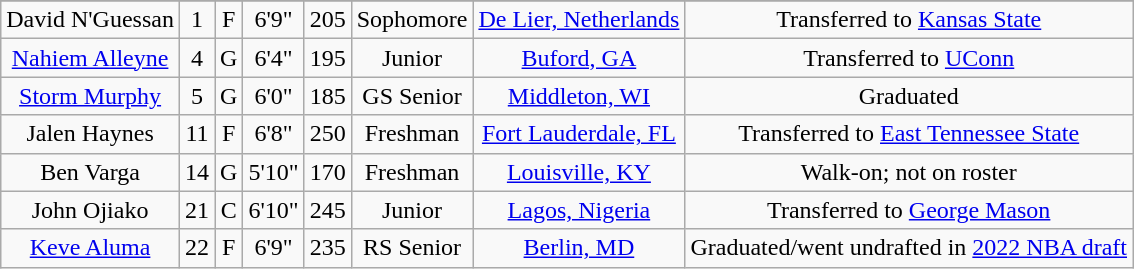<table class="wikitable sortable" style="text-align:center;">
<tr align=center>
</tr>
<tr>
<td>David N'Guessan</td>
<td>1</td>
<td>F</td>
<td>6'9"</td>
<td>205</td>
<td>Sophomore</td>
<td><a href='#'>De Lier, Netherlands</a></td>
<td>Transferred to <a href='#'>Kansas State</a></td>
</tr>
<tr>
<td><a href='#'>Nahiem Alleyne</a></td>
<td>4</td>
<td>G</td>
<td>6'4"</td>
<td>195</td>
<td>Junior</td>
<td><a href='#'>Buford, GA</a></td>
<td>Transferred to <a href='#'>UConn</a></td>
</tr>
<tr>
<td><a href='#'>Storm Murphy</a></td>
<td>5</td>
<td>G</td>
<td>6'0"</td>
<td>185</td>
<td>GS Senior</td>
<td><a href='#'>Middleton, WI</a></td>
<td>Graduated</td>
</tr>
<tr>
<td>Jalen Haynes</td>
<td>11</td>
<td>F</td>
<td>6'8"</td>
<td>250</td>
<td>Freshman</td>
<td><a href='#'>Fort Lauderdale, FL</a></td>
<td>Transferred to <a href='#'>East Tennessee State</a></td>
</tr>
<tr>
<td>Ben Varga</td>
<td>14</td>
<td>G</td>
<td>5'10"</td>
<td>170</td>
<td>Freshman</td>
<td><a href='#'>Louisville, KY</a></td>
<td>Walk-on; not on roster</td>
</tr>
<tr>
<td>John Ojiako</td>
<td>21</td>
<td>C</td>
<td>6'10"</td>
<td>245</td>
<td>Junior</td>
<td><a href='#'>Lagos, Nigeria</a></td>
<td>Transferred to <a href='#'>George Mason</a></td>
</tr>
<tr>
<td><a href='#'>Keve Aluma</a></td>
<td>22</td>
<td>F</td>
<td>6'9"</td>
<td>235</td>
<td>RS Senior</td>
<td><a href='#'>Berlin, MD</a></td>
<td>Graduated/went undrafted in <a href='#'>2022 NBA draft</a></td>
</tr>
</table>
